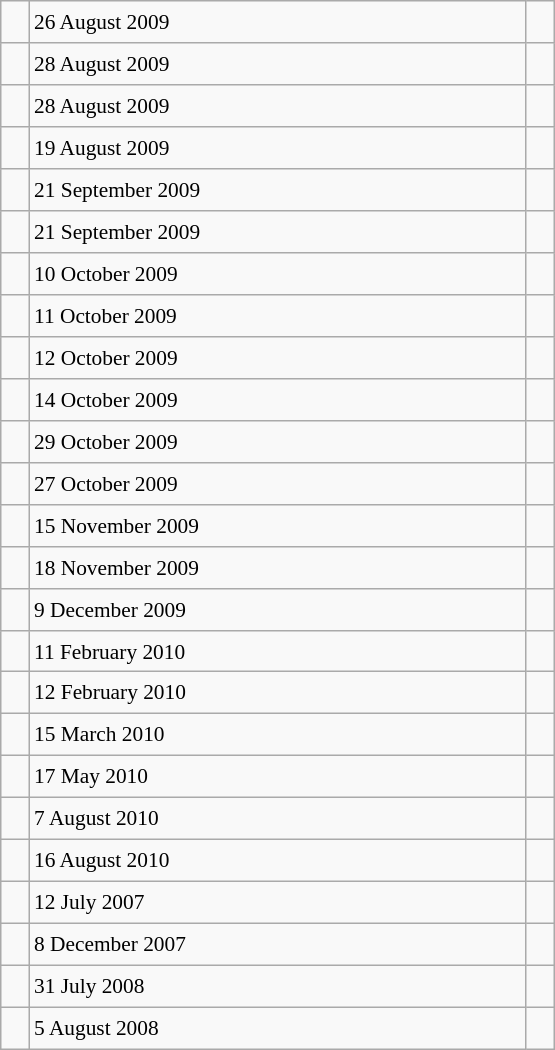<table class="wikitable" style="font-size: 89%; float: left; width: 26em; margin-right: 1em; height: 700px">
<tr>
<td></td>
<td>26 August 2009</td>
<td></td>
</tr>
<tr>
<td></td>
<td>28 August 2009</td>
<td></td>
</tr>
<tr>
<td></td>
<td>28 August 2009</td>
<td></td>
</tr>
<tr>
<td></td>
<td>19 August 2009</td>
<td></td>
</tr>
<tr>
<td></td>
<td>21 September 2009</td>
<td></td>
</tr>
<tr>
<td></td>
<td>21 September 2009</td>
<td></td>
</tr>
<tr>
<td></td>
<td>10 October 2009</td>
<td></td>
</tr>
<tr>
<td></td>
<td>11 October 2009</td>
<td></td>
</tr>
<tr>
<td></td>
<td>12 October 2009</td>
<td></td>
</tr>
<tr>
<td></td>
<td>14 October 2009</td>
<td></td>
</tr>
<tr>
<td></td>
<td>29 October 2009</td>
<td></td>
</tr>
<tr>
<td></td>
<td>27 October 2009</td>
<td></td>
</tr>
<tr>
<td></td>
<td>15 November 2009</td>
<td></td>
</tr>
<tr>
<td></td>
<td>18 November 2009</td>
<td></td>
</tr>
<tr>
<td></td>
<td>9 December 2009</td>
<td></td>
</tr>
<tr>
<td></td>
<td>11 February 2010</td>
<td></td>
</tr>
<tr>
<td></td>
<td>12 February 2010</td>
<td></td>
</tr>
<tr>
<td></td>
<td>15 March 2010</td>
<td></td>
</tr>
<tr>
<td></td>
<td>17 May 2010</td>
<td></td>
</tr>
<tr>
<td></td>
<td>7 August 2010</td>
<td></td>
</tr>
<tr>
<td></td>
<td>16 August 2010</td>
<td></td>
</tr>
<tr>
<td></td>
<td>12 July 2007</td>
<td></td>
</tr>
<tr>
<td></td>
<td>8 December 2007</td>
<td></td>
</tr>
<tr>
<td></td>
<td>31 July 2008</td>
<td></td>
</tr>
<tr>
<td></td>
<td>5 August 2008</td>
<td></td>
</tr>
</table>
